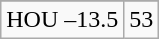<table class="wikitable">
<tr align="center">
</tr>
<tr align="center">
<td>HOU –13.5</td>
<td>53</td>
</tr>
</table>
